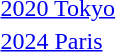<table>
<tr valign="top">
<td><a href='#'>2020 Tokyo</a><br></td>
<td></td>
<td></td>
<td></td>
</tr>
<tr valign="top">
<td><a href='#'>2024 Paris</a><br></td>
<td></td>
<td></td>
<td></td>
</tr>
</table>
